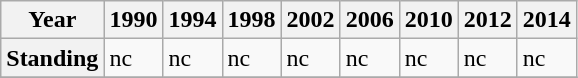<table class="wikitable">
<tr>
<th>Year</th>
<th>1990</th>
<th>1994</th>
<th>1998</th>
<th>2002</th>
<th>2006</th>
<th>2010</th>
<th>2012</th>
<th>2014</th>
</tr>
<tr>
<th>Standing</th>
<td>nc</td>
<td>nc</td>
<td>nc</td>
<td>nc</td>
<td>nc</td>
<td>nc</td>
<td>nc</td>
<td>nc</td>
</tr>
<tr>
</tr>
</table>
